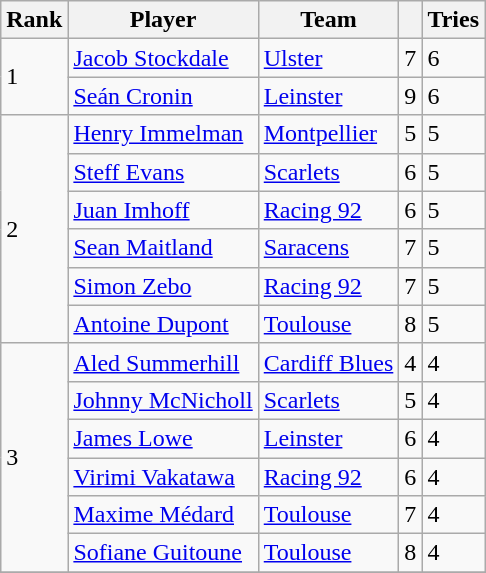<table class="wikitable">
<tr>
<th>Rank</th>
<th>Player</th>
<th>Team</th>
<th></th>
<th>Tries</th>
</tr>
<tr>
<td rowspan=2>1</td>
<td> <a href='#'>Jacob Stockdale</a></td>
<td><a href='#'>Ulster</a></td>
<td>7</td>
<td>6</td>
</tr>
<tr>
<td> <a href='#'>Seán Cronin</a></td>
<td><a href='#'>Leinster</a></td>
<td>9</td>
<td>6</td>
</tr>
<tr>
<td rowspan=6>2</td>
<td> <a href='#'>Henry Immelman</a></td>
<td><a href='#'>Montpellier</a></td>
<td>5</td>
<td>5</td>
</tr>
<tr>
<td> <a href='#'>Steff Evans</a></td>
<td><a href='#'>Scarlets</a></td>
<td>6</td>
<td>5</td>
</tr>
<tr>
<td> <a href='#'>Juan Imhoff</a></td>
<td><a href='#'>Racing 92</a></td>
<td>6</td>
<td>5</td>
</tr>
<tr>
<td> <a href='#'>Sean Maitland</a></td>
<td><a href='#'>Saracens</a></td>
<td>7</td>
<td>5</td>
</tr>
<tr>
<td> <a href='#'>Simon Zebo</a></td>
<td><a href='#'>Racing 92</a></td>
<td>7</td>
<td>5</td>
</tr>
<tr>
<td> <a href='#'>Antoine Dupont</a></td>
<td><a href='#'>Toulouse</a></td>
<td>8</td>
<td>5</td>
</tr>
<tr>
<td rowspan=6>3</td>
<td> <a href='#'>Aled Summerhill</a></td>
<td><a href='#'>Cardiff Blues</a></td>
<td>4</td>
<td>4</td>
</tr>
<tr>
<td> <a href='#'>Johnny McNicholl</a></td>
<td><a href='#'>Scarlets</a></td>
<td>5</td>
<td>4</td>
</tr>
<tr>
<td> <a href='#'>James Lowe</a></td>
<td><a href='#'>Leinster</a></td>
<td>6</td>
<td>4</td>
</tr>
<tr>
<td> <a href='#'>Virimi Vakatawa</a></td>
<td><a href='#'>Racing 92</a></td>
<td>6</td>
<td>4</td>
</tr>
<tr>
<td> <a href='#'>Maxime Médard</a></td>
<td><a href='#'>Toulouse</a></td>
<td>7</td>
<td>4</td>
</tr>
<tr>
<td> <a href='#'>Sofiane Guitoune</a></td>
<td><a href='#'>Toulouse</a></td>
<td>8</td>
<td>4</td>
</tr>
<tr>
</tr>
</table>
